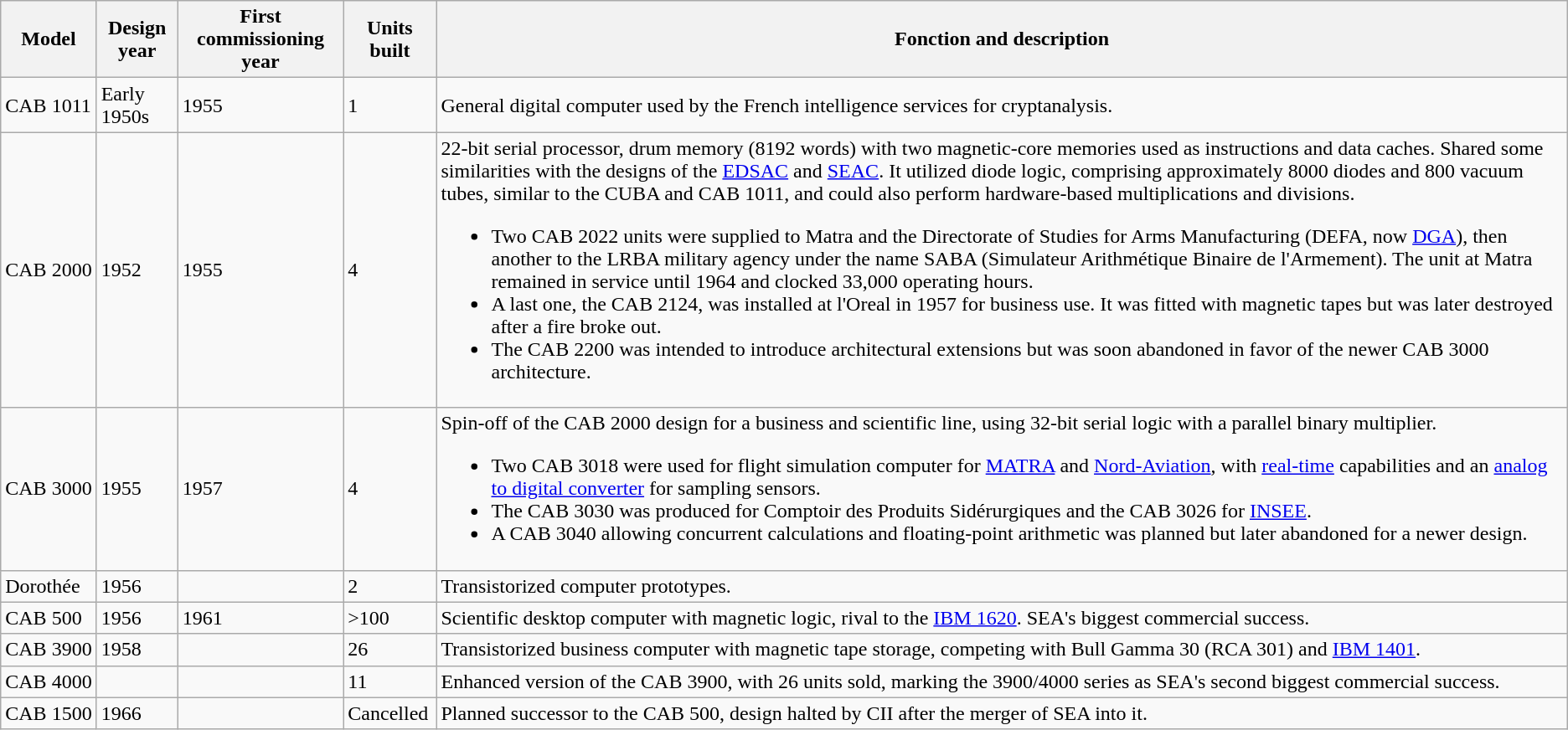<table class="wikitable">
<tr>
<th>Model</th>
<th>Design year</th>
<th>First commissioning year</th>
<th>Units built</th>
<th>Fonction and description</th>
</tr>
<tr>
<td>CAB 1011</td>
<td>Early 1950s</td>
<td>1955</td>
<td>1</td>
<td>General digital computer used by the French intelligence services for cryptanalysis.</td>
</tr>
<tr>
<td>CAB 2000</td>
<td>1952</td>
<td>1955</td>
<td>4</td>
<td>22-bit serial processor, drum memory (8192 words) with two magnetic-core memories used as instructions and data caches. Shared some similarities with the designs of the <a href='#'>EDSAC</a> and <a href='#'>SEAC</a>. It utilized diode logic, comprising approximately 8000 diodes and 800 vacuum tubes, similar to the CUBA and CAB 1011, and could also perform hardware-based multiplications and divisions.<br><ul><li>Two CAB 2022 units were supplied to Matra and the Directorate of Studies for Arms Manufacturing (DEFA, now <a href='#'>DGA</a>), then another to the LRBA military agency under the name SABA (Simulateur Arithmétique Binaire de l'Armement). The unit at Matra remained in service until 1964 and clocked 33,000 operating hours.</li><li>A last one, the CAB 2124, was installed at l'Oreal in 1957 for business use. It was fitted with magnetic tapes but was later destroyed after a fire broke out.</li><li>The CAB 2200 was intended to introduce architectural extensions but was soon abandoned in favor of the newer CAB 3000 architecture.</li></ul></td>
</tr>
<tr>
<td>CAB 3000</td>
<td>1955</td>
<td>1957</td>
<td>4</td>
<td>Spin-off of the CAB 2000 design for a business and scientific line, using 32-bit serial logic with a parallel binary multiplier.<br><ul><li>Two CAB 3018 were used for flight simulation computer for <a href='#'>MATRA</a> and <a href='#'>Nord-Aviation</a>, with <a href='#'>real-time</a> capabilities and an <a href='#'>analog to digital converter</a> for sampling sensors.</li><li>The CAB 3030 was produced for Comptoir des Produits Sidérurgiques and the CAB 3026 for <a href='#'>INSEE</a>.</li><li>A CAB 3040 allowing concurrent calculations and floating-point arithmetic was planned but later abandoned for a newer design.</li></ul></td>
</tr>
<tr>
<td>Dorothée</td>
<td>1956</td>
<td></td>
<td>2</td>
<td>Transistorized computer prototypes.</td>
</tr>
<tr>
<td>CAB 500</td>
<td>1956</td>
<td>1961</td>
<td>>100</td>
<td>Scientific desktop computer with magnetic logic, rival to the <a href='#'>IBM 1620</a>. SEA's biggest commercial success.</td>
</tr>
<tr>
<td>CAB 3900</td>
<td>1958</td>
<td></td>
<td>26</td>
<td>Transistorized business computer with magnetic tape storage, competing with Bull Gamma 30 (RCA 301) and <a href='#'>IBM 1401</a>.</td>
</tr>
<tr>
<td>CAB 4000</td>
<td></td>
<td></td>
<td>11</td>
<td>Enhanced version of the CAB 3900, with 26 units sold, marking the 3900/4000 series as SEA's second biggest commercial success.</td>
</tr>
<tr>
<td>CAB 1500</td>
<td>1966</td>
<td></td>
<td>Cancelled</td>
<td>Planned successor to the CAB 500, design halted by CII after the merger of SEA into it.</td>
</tr>
</table>
